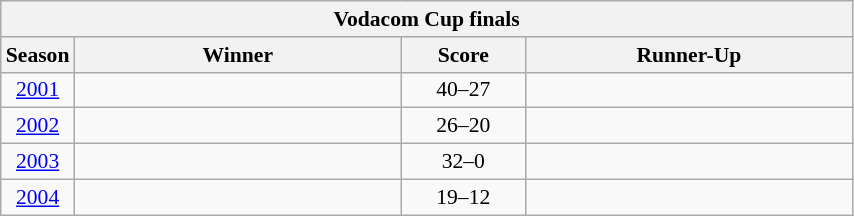<table class="wikitable sortable" style="text-align:left; font-size:90%; width:45%">
<tr>
<th colspan=4>Vodacom Cup finals</th>
</tr>
<tr>
<th style="width:5%;">Season</th>
<th style="width:40%;">Winner</th>
<th style="width:15%;">Score</th>
<th style="width:40%;">Runner-Up</th>
</tr>
<tr>
<td align=center><a href='#'>2001</a></td>
<td><strong></strong></td>
<td align=center>40–27</td>
<td></td>
</tr>
<tr>
<td align=center><a href='#'>2002</a></td>
<td><strong></strong></td>
<td align=center>26–20</td>
<td></td>
</tr>
<tr>
<td align=center><a href='#'>2003</a></td>
<td><strong></strong></td>
<td align=center>32–0</td>
<td></td>
</tr>
<tr>
<td align=center><a href='#'>2004</a></td>
<td><strong></strong></td>
<td align=center>19–12</td>
<td></td>
</tr>
</table>
